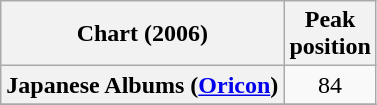<table class="wikitable sortable plainrowheaders" style="text-align:center">
<tr>
<th scope="col">Chart (2006)</th>
<th scope="col">Peak<br>position</th>
</tr>
<tr>
<th scope="row">Japanese Albums (<a href='#'>Oricon</a>)</th>
<td align="center">84</td>
</tr>
<tr>
</tr>
</table>
